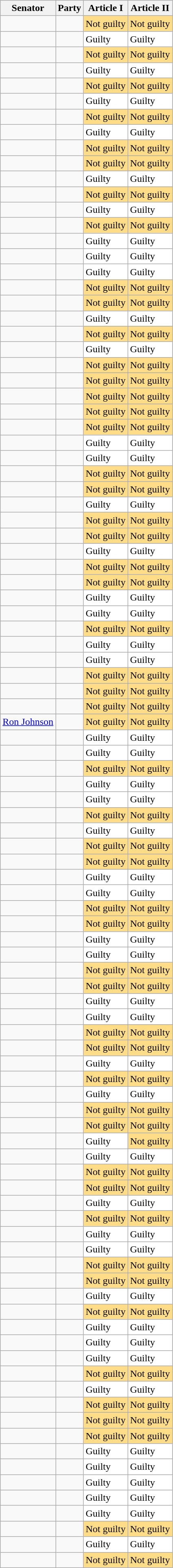<table class="wikitable sortable mw-collapsible">
<tr>
<th>Senator</th>
<th>Party</th>
<th>Article I</th>
<th>Article II</th>
</tr>
<tr>
<td></td>
<td></td>
<td style="background:#ffdd88;">Not guilty</td>
<td style="background:#ffdd88;">Not guilty</td>
</tr>
<tr>
<td></td>
<td></td>
<td style="background:#fff;">Guilty</td>
<td style="background:#fff;">Guilty</td>
</tr>
<tr>
<td></td>
<td></td>
<td style="background:#ffdd88;">Not guilty</td>
<td style="background:#ffdd88;">Not guilty</td>
</tr>
<tr>
<td></td>
<td></td>
<td style="background:#fff;">Guilty</td>
<td style="background:#fff;">Guilty</td>
</tr>
<tr>
<td></td>
<td></td>
<td style="background:#ffdd88;">Not guilty</td>
<td style="background:#ffdd88;">Not guilty</td>
</tr>
<tr>
<td></td>
<td></td>
<td style="background:#fff;">Guilty</td>
<td style="background:#fff;">Guilty</td>
</tr>
<tr>
<td></td>
<td></td>
<td style="background:#ffdd88;">Not guilty</td>
<td style="background:#ffdd88;">Not guilty</td>
</tr>
<tr>
<td></td>
<td></td>
<td style="background:#fff;">Guilty</td>
<td style="background:#fff;">Guilty</td>
</tr>
<tr>
<td></td>
<td></td>
<td style="background:#ffdd88;">Not guilty</td>
<td style="background:#ffdd88;">Not guilty</td>
</tr>
<tr>
<td></td>
<td></td>
<td style="background:#ffdd88;">Not guilty</td>
<td style="background:#ffdd88;">Not guilty</td>
</tr>
<tr>
<td></td>
<td></td>
<td style="background:#fff;">Guilty</td>
<td style="background:#fff;">Guilty</td>
</tr>
<tr>
<td></td>
<td></td>
<td style="background:#ffdd88;">Not guilty</td>
<td style="background:#ffdd88;">Not guilty</td>
</tr>
<tr>
<td></td>
<td></td>
<td style="background:#fff;">Guilty</td>
<td style="background:#fff;">Guilty</td>
</tr>
<tr>
<td></td>
<td></td>
<td style="background:#ffdd88;">Not guilty</td>
<td style="background:#ffdd88;">Not guilty</td>
</tr>
<tr>
<td></td>
<td></td>
<td style="background:#fff;">Guilty</td>
<td style="background:#fff;">Guilty</td>
</tr>
<tr>
<td></td>
<td></td>
<td style="background:#fff;">Guilty</td>
<td style="background:#fff;">Guilty</td>
</tr>
<tr>
<td></td>
<td></td>
<td style="background:#fff;">Guilty</td>
<td style="background:#fff;">Guilty</td>
</tr>
<tr>
<td></td>
<td></td>
<td style="background:#ffdd88;">Not guilty</td>
<td style="background:#ffdd88;">Not guilty</td>
</tr>
<tr>
<td nowrap></td>
<td></td>
<td style="background:#ffdd88;">Not guilty</td>
<td style="background:#ffdd88;">Not guilty</td>
</tr>
<tr>
<td></td>
<td></td>
<td style="background:#fff;">Guilty</td>
<td style="background:#fff;">Guilty</td>
</tr>
<tr>
<td></td>
<td></td>
<td style="background:#ffdd88;">Not guilty</td>
<td style="background:#ffdd88;">Not guilty</td>
</tr>
<tr>
<td></td>
<td></td>
<td style="background:#fff;">Guilty</td>
<td style="background:#fff;">Guilty</td>
</tr>
<tr>
<td></td>
<td></td>
<td style="background:#ffdd88;">Not guilty</td>
<td style="background:#ffdd88;">Not guilty</td>
</tr>
<tr>
<td></td>
<td></td>
<td style="background:#ffdd88;">Not guilty</td>
<td style="background:#ffdd88;">Not guilty</td>
</tr>
<tr>
<td></td>
<td></td>
<td style="background:#ffdd88;">Not guilty</td>
<td style="background:#ffdd88;">Not guilty</td>
</tr>
<tr>
<td></td>
<td></td>
<td style="background:#ffdd88;">Not guilty</td>
<td style="background:#ffdd88;">Not guilty</td>
</tr>
<tr>
<td></td>
<td></td>
<td style="background:#ffdd88;">Not guilty</td>
<td style="background:#ffdd88;">Not guilty</td>
</tr>
<tr>
<td></td>
<td></td>
<td style="background:#fff;">Guilty</td>
<td style="background:#fff;">Guilty</td>
</tr>
<tr>
<td></td>
<td></td>
<td style="background:#fff;">Guilty</td>
<td style="background:#fff;">Guilty</td>
</tr>
<tr>
<td></td>
<td></td>
<td style="background:#ffdd88;">Not guilty</td>
<td style="background:#ffdd88;">Not guilty</td>
</tr>
<tr>
<td></td>
<td></td>
<td style="background:#ffdd88;">Not guilty</td>
<td style="background:#ffdd88;">Not guilty</td>
</tr>
<tr>
<td></td>
<td></td>
<td style="background:#fff;">Guilty</td>
<td style="background:#fff;">Guilty</td>
</tr>
<tr>
<td></td>
<td></td>
<td style="background:#ffdd88;">Not guilty</td>
<td style="background:#ffdd88;">Not guilty</td>
</tr>
<tr>
<td></td>
<td></td>
<td style="background:#ffdd88;">Not guilty</td>
<td style="background:#ffdd88;">Not guilty</td>
</tr>
<tr>
<td></td>
<td></td>
<td style="background:#fff;">Guilty</td>
<td style="background:#fff;">Guilty</td>
</tr>
<tr>
<td></td>
<td></td>
<td style="background:#ffdd88;">Not guilty</td>
<td style="background:#ffdd88;">Not guilty</td>
</tr>
<tr>
<td></td>
<td></td>
<td style="background:#ffdd88;">Not guilty</td>
<td style="background:#ffdd88;">Not guilty</td>
</tr>
<tr>
<td></td>
<td></td>
<td style="background:#fff;">Guilty</td>
<td style="background:#fff;">Guilty</td>
</tr>
<tr>
<td></td>
<td></td>
<td style="background:#fff;">Guilty</td>
<td style="background:#fff;">Guilty</td>
</tr>
<tr>
<td></td>
<td></td>
<td style="background:#ffdd88;">Not guilty</td>
<td style="background:#ffdd88;">Not guilty</td>
</tr>
<tr>
<td></td>
<td></td>
<td style="background:#fff;">Guilty</td>
<td style="background:#fff;">Guilty</td>
</tr>
<tr>
<td></td>
<td></td>
<td style="background:#fff;">Guilty</td>
<td style="background:#fff;">Guilty</td>
</tr>
<tr>
<td></td>
<td></td>
<td style="background:#ffdd88;">Not guilty</td>
<td style="background:#ffdd88;">Not guilty</td>
</tr>
<tr>
<td></td>
<td></td>
<td style="background:#ffdd88;">Not guilty</td>
<td style="background:#ffdd88;">Not guilty</td>
</tr>
<tr>
<td></td>
<td></td>
<td style="background:#ffdd88;">Not guilty</td>
<td style="background:#ffdd88;">Not guilty</td>
</tr>
<tr>
<td><a href='#'>Ron Johnson</a></td>
<td></td>
<td style="background:#ffdd88;">Not guilty</td>
<td style="background:#ffdd88;">Not guilty</td>
</tr>
<tr>
<td></td>
<td></td>
<td style="background:#fff;">Guilty</td>
<td style="background:#fff;">Guilty</td>
</tr>
<tr>
<td></td>
<td></td>
<td style="background:#fff;">Guilty</td>
<td style="background:#fff;">Guilty</td>
</tr>
<tr>
<td></td>
<td></td>
<td style="background:#ffdd88;">Not guilty</td>
<td style="background:#ffdd88;">Not guilty</td>
</tr>
<tr>
<td></td>
<td></td>
<td style="background:#fff;">Guilty</td>
<td style="background:#fff;">Guilty</td>
</tr>
<tr>
<td></td>
<td></td>
<td style="background:#fff;">Guilty</td>
<td style="background:#fff;">Guilty</td>
</tr>
<tr>
<td></td>
<td></td>
<td style="background:#ffdd88;">Not guilty</td>
<td style="background:#ffdd88;">Not guilty</td>
</tr>
<tr>
<td></td>
<td></td>
<td style="background:#fff;">Guilty</td>
<td style="background:#fff;">Guilty</td>
</tr>
<tr>
<td></td>
<td></td>
<td style="background:#ffdd88;">Not guilty</td>
<td style="background:#ffdd88;">Not guilty</td>
</tr>
<tr>
<td></td>
<td></td>
<td style="background:#ffdd88;">Not guilty</td>
<td style="background:#ffdd88;">Not guilty</td>
</tr>
<tr>
<td></td>
<td></td>
<td style="background:#fff;">Guilty</td>
<td style="background:#fff;">Guilty</td>
</tr>
<tr>
<td></td>
<td></td>
<td style="background:#fff;">Guilty</td>
<td style="background:#fff;">Guilty</td>
</tr>
<tr>
<td></td>
<td></td>
<td style="background:#ffdd88;">Not guilty</td>
<td style="background:#ffdd88;">Not guilty</td>
</tr>
<tr>
<td></td>
<td></td>
<td style="background:#ffdd88;">Not guilty</td>
<td style="background:#ffdd88;">Not guilty</td>
</tr>
<tr>
<td></td>
<td></td>
<td style="background:#fff;">Guilty</td>
<td style="background:#fff;">Guilty</td>
</tr>
<tr>
<td></td>
<td></td>
<td style="background:#fff;">Guilty</td>
<td style="background:#fff;">Guilty</td>
</tr>
<tr>
<td></td>
<td></td>
<td style="background:#ffdd88;">Not guilty</td>
<td style="background:#ffdd88;">Not guilty</td>
</tr>
<tr>
<td></td>
<td></td>
<td style="background:#ffdd88;">Not guilty</td>
<td style="background:#ffdd88;">Not guilty</td>
</tr>
<tr>
<td></td>
<td></td>
<td style="background:#fff;">Guilty</td>
<td style="background:#fff;">Guilty</td>
</tr>
<tr>
<td></td>
<td></td>
<td style="background:#fff;">Guilty</td>
<td style="background:#fff;">Guilty</td>
</tr>
<tr>
<td></td>
<td></td>
<td style="background:#ffdd88;">Not guilty</td>
<td style="background:#ffdd88;">Not guilty</td>
</tr>
<tr>
<td></td>
<td></td>
<td style="background:#ffdd88;">Not guilty</td>
<td style="background:#ffdd88;">Not guilty</td>
</tr>
<tr>
<td></td>
<td></td>
<td style="background:#fff;">Guilty</td>
<td style="background:#fff;">Guilty</td>
</tr>
<tr>
<td></td>
<td></td>
<td style="background:#ffdd88;">Not guilty</td>
<td style="background:#ffdd88;">Not guilty</td>
</tr>
<tr>
<td></td>
<td></td>
<td style="background:#fff;">Guilty</td>
<td style="background:#fff;">Guilty</td>
</tr>
<tr>
<td></td>
<td></td>
<td style="background:#ffdd88;">Not guilty</td>
<td style="background:#ffdd88;">Not guilty</td>
</tr>
<tr>
<td></td>
<td></td>
<td style="background:#ffdd88;">Not guilty</td>
<td style="background:#ffdd88;">Not guilty</td>
</tr>
<tr>
<td></td>
<td></td>
<td style="background:#fff;">Guilty</td>
<td style="background:#ffdd88;">Not guilty</td>
</tr>
<tr>
<td></td>
<td></td>
<td style="background:#fff;">Guilty</td>
<td style="background:#fff;">Guilty</td>
</tr>
<tr>
<td></td>
<td></td>
<td style="background:#ffdd88;">Not guilty</td>
<td style="background:#ffdd88;">Not guilty</td>
</tr>
<tr>
<td></td>
<td></td>
<td style="background:#ffdd88;">Not guilty</td>
<td style="background:#ffdd88;">Not guilty</td>
</tr>
<tr>
<td></td>
<td></td>
<td style="background:#fff;">Guilty</td>
<td style="background:#fff;">Guilty</td>
</tr>
<tr>
<td></td>
<td></td>
<td style="background:#ffdd88;">Not guilty</td>
<td style="background:#ffdd88;">Not guilty</td>
</tr>
<tr>
<td></td>
<td></td>
<td style="background:#fff;">Guilty</td>
<td style="background:#fff;">Guilty</td>
</tr>
<tr>
<td></td>
<td></td>
<td style="background:#fff;">Guilty</td>
<td style="background:#fff;">Guilty</td>
</tr>
<tr>
<td></td>
<td></td>
<td style="background:#ffdd88;">Not guilty</td>
<td style="background:#ffdd88;">Not guilty</td>
</tr>
<tr>
<td></td>
<td></td>
<td style="background:#ffdd88;">Not guilty</td>
<td style="background:#ffdd88;">Not guilty</td>
</tr>
<tr>
<td></td>
<td></td>
<td style="background:#fff;">Guilty</td>
<td style="background:#fff;">Guilty</td>
</tr>
<tr>
<td></td>
<td></td>
<td style="background:#ffdd88;">Not guilty</td>
<td style="background:#ffdd88;">Not guilty</td>
</tr>
<tr>
<td></td>
<td></td>
<td style="background:#fff;">Guilty</td>
<td style="background:#fff;">Guilty</td>
</tr>
<tr>
<td></td>
<td></td>
<td style="background:#fff;">Guilty</td>
<td style="background:#fff;">Guilty</td>
</tr>
<tr>
<td></td>
<td></td>
<td style="background:#fff;">Guilty</td>
<td style="background:#fff;">Guilty</td>
</tr>
<tr>
<td></td>
<td></td>
<td style="background:#ffdd88;">Not guilty</td>
<td style="background:#ffdd88;">Not guilty</td>
</tr>
<tr>
<td></td>
<td></td>
<td style="background:#fff;">Guilty</td>
<td style="background:#fff;">Guilty</td>
</tr>
<tr>
<td></td>
<td></td>
<td style="background:#ffdd88;">Not guilty</td>
<td style="background:#ffdd88;">Not guilty</td>
</tr>
<tr>
<td></td>
<td></td>
<td style="background:#ffdd88;">Not guilty</td>
<td style="background:#ffdd88;">Not guilty</td>
</tr>
<tr>
<td></td>
<td></td>
<td style="background:#ffdd88;">Not guilty</td>
<td style="background:#ffdd88;">Not guilty</td>
</tr>
<tr>
<td></td>
<td></td>
<td style="background:#fff;">Guilty</td>
<td style="background:#fff;">Guilty</td>
</tr>
<tr>
<td></td>
<td></td>
<td style="background:#fff;">Guilty</td>
<td style="background:#fff;">Guilty</td>
</tr>
<tr>
<td></td>
<td></td>
<td style="background:#fff;">Guilty</td>
<td style="background:#fff;">Guilty</td>
</tr>
<tr>
<td></td>
<td></td>
<td style="background:#fff;">Guilty</td>
<td style="background:#fff;">Guilty</td>
</tr>
<tr>
<td></td>
<td></td>
<td style="background:#fff;">Guilty</td>
<td style="background:#fff;">Guilty</td>
</tr>
<tr>
<td></td>
<td></td>
<td style="background:#ffdd88;">Not guilty</td>
<td style="background:#ffdd88;">Not guilty</td>
</tr>
<tr>
<td></td>
<td></td>
<td style="background:#fff;">Guilty</td>
<td style="background:#fff;">Guilty</td>
</tr>
<tr>
<td></td>
<td></td>
<td style="background:#ffdd88;">Not guilty</td>
<td style="background:#ffdd88;">Not guilty</td>
</tr>
</table>
